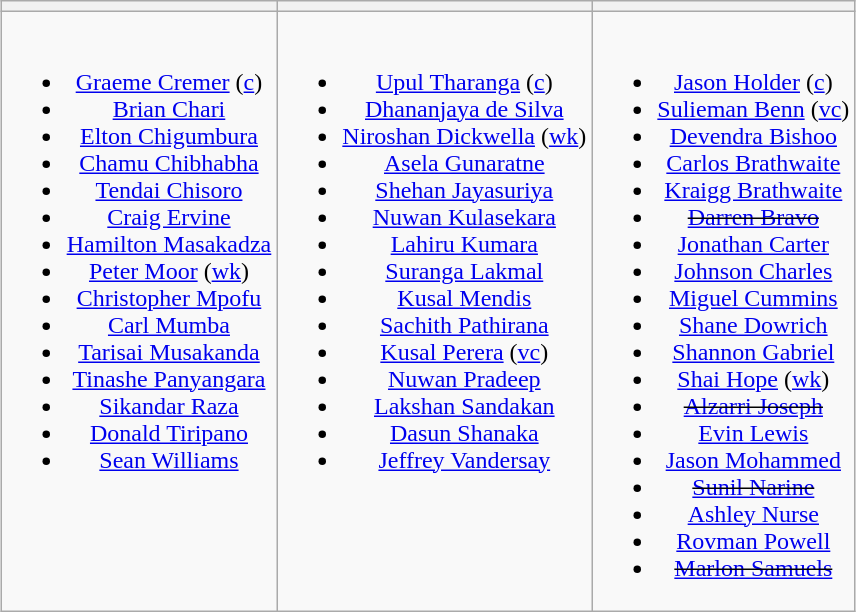<table class="wikitable" style="text-align:center; margin:0 auto">
<tr>
<th></th>
<th></th>
<th></th>
</tr>
<tr style="vertical-align:top">
<td><br><ul><li><a href='#'>Graeme Cremer</a> (<a href='#'>c</a>)</li><li><a href='#'>Brian Chari</a></li><li><a href='#'>Elton Chigumbura</a></li><li><a href='#'>Chamu Chibhabha</a></li><li><a href='#'>Tendai Chisoro</a></li><li><a href='#'>Craig Ervine</a></li><li><a href='#'>Hamilton Masakadza</a></li><li><a href='#'>Peter Moor</a> (<a href='#'>wk</a>)</li><li><a href='#'>Christopher Mpofu</a></li><li><a href='#'>Carl Mumba</a></li><li><a href='#'>Tarisai Musakanda</a></li><li><a href='#'>Tinashe Panyangara</a></li><li><a href='#'>Sikandar Raza</a></li><li><a href='#'>Donald Tiripano</a></li><li><a href='#'>Sean Williams</a></li></ul></td>
<td><br><ul><li><a href='#'>Upul Tharanga</a> (<a href='#'>c</a>)</li><li><a href='#'>Dhananjaya de Silva</a></li><li><a href='#'>Niroshan Dickwella</a> (<a href='#'>wk</a>)</li><li><a href='#'>Asela Gunaratne</a></li><li><a href='#'>Shehan Jayasuriya</a></li><li><a href='#'>Nuwan Kulasekara</a></li><li><a href='#'>Lahiru Kumara</a></li><li><a href='#'>Suranga Lakmal</a></li><li><a href='#'>Kusal Mendis</a></li><li><a href='#'>Sachith Pathirana</a></li><li><a href='#'>Kusal Perera</a> (<a href='#'>vc</a>)</li><li><a href='#'>Nuwan Pradeep</a></li><li><a href='#'>Lakshan Sandakan</a></li><li><a href='#'>Dasun Shanaka</a></li><li><a href='#'>Jeffrey Vandersay</a></li></ul></td>
<td><br><ul><li><a href='#'>Jason Holder</a> (<a href='#'>c</a>)</li><li><a href='#'>Sulieman Benn</a> (<a href='#'>vc</a>)</li><li><a href='#'>Devendra Bishoo</a></li><li><a href='#'>Carlos Brathwaite</a></li><li><a href='#'>Kraigg Brathwaite</a></li><li><s><a href='#'>Darren Bravo</a></s></li><li><a href='#'>Jonathan Carter</a></li><li><a href='#'>Johnson Charles</a></li><li><a href='#'>Miguel Cummins</a></li><li><a href='#'>Shane Dowrich</a></li><li><a href='#'>Shannon Gabriel</a></li><li><a href='#'>Shai Hope</a> (<a href='#'>wk</a>)</li><li><s><a href='#'>Alzarri Joseph</a></s></li><li><a href='#'>Evin Lewis</a></li><li><a href='#'>Jason Mohammed</a></li><li><s><a href='#'>Sunil Narine</a></s></li><li><a href='#'>Ashley Nurse</a></li><li><a href='#'>Rovman Powell</a></li><li><s><a href='#'>Marlon Samuels</a></s></li></ul></td>
</tr>
</table>
